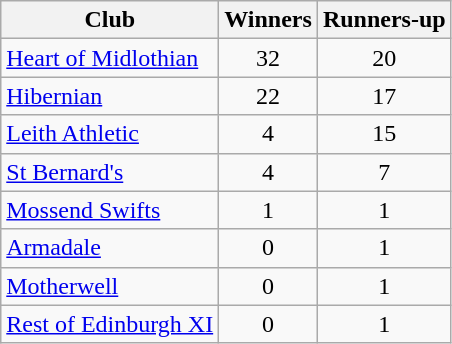<table class="wikitable" style="text-align:center">
<tr>
<th>Club</th>
<th>Winners</th>
<th>Runners-up</th>
</tr>
<tr>
<td align="left"><a href='#'>Heart of Midlothian</a></td>
<td>32</td>
<td>20</td>
</tr>
<tr>
<td align="left"><a href='#'>Hibernian</a></td>
<td>22</td>
<td>17</td>
</tr>
<tr>
<td align="left"><a href='#'>Leith Athletic</a></td>
<td>4</td>
<td>15</td>
</tr>
<tr>
<td align="left"><a href='#'>St Bernard's</a></td>
<td>4</td>
<td>7</td>
</tr>
<tr>
<td align="left"><a href='#'>Mossend Swifts</a></td>
<td>1</td>
<td>1</td>
</tr>
<tr>
<td align="left"><a href='#'>Armadale</a></td>
<td>0</td>
<td>1</td>
</tr>
<tr>
<td align="left"><a href='#'>Motherwell</a></td>
<td>0</td>
<td>1</td>
</tr>
<tr>
<td align="left"><a href='#'>Rest of Edinburgh XI</a></td>
<td>0</td>
<td>1</td>
</tr>
</table>
